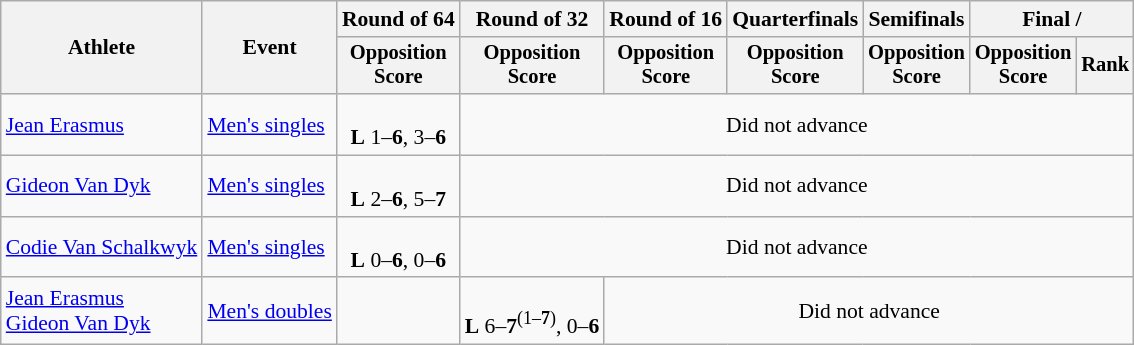<table class=wikitable style="font-size:90%">
<tr>
<th rowspan="2">Athlete</th>
<th rowspan="2">Event</th>
<th>Round of 64</th>
<th>Round of 32</th>
<th>Round of 16</th>
<th>Quarterfinals</th>
<th>Semifinals</th>
<th colspan=2>Final / </th>
</tr>
<tr style="font-size:95%">
<th>Opposition<br>Score</th>
<th>Opposition<br>Score</th>
<th>Opposition<br>Score</th>
<th>Opposition<br>Score</th>
<th>Opposition<br>Score</th>
<th>Opposition<br>Score</th>
<th>Rank</th>
</tr>
<tr align=center>
<td align=left><a href='#'>Jean Erasmus</a></td>
<td align=left><a href='#'>Men's singles</a></td>
<td><br><strong>L</strong> 1–<strong>6</strong>, 3–<strong>6</strong></td>
<td colspan=6>Did not advance</td>
</tr>
<tr align=center>
<td align=left><a href='#'>Gideon Van Dyk</a></td>
<td align=left><a href='#'>Men's singles</a></td>
<td><br><strong>L</strong> 2–<strong>6</strong>, 5–<strong>7</strong></td>
<td colspan=6>Did not advance</td>
</tr>
<tr align=center>
<td align=left><a href='#'>Codie Van Schalkwyk</a></td>
<td align=left><a href='#'>Men's singles</a></td>
<td><br><strong>L</strong> 0–<strong>6</strong>, 0–<strong>6</strong></td>
<td colspan=6>Did not advance</td>
</tr>
<tr align=center>
<td align=left><a href='#'>Jean Erasmus</a><br><a href='#'>Gideon Van Dyk</a></td>
<td align=left><a href='#'>Men's doubles</a></td>
<td></td>
<td><br><strong>L</strong> 6–<strong>7</strong><sup>(1–<strong>7</strong>)</sup>, 0–<strong>6</strong></td>
<td colspan=5>Did not advance</td>
</tr>
</table>
